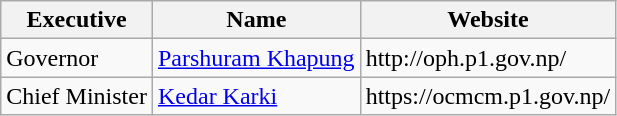<table class="wikitable">
<tr>
<th>Executive</th>
<th>Name</th>
<th>Website</th>
</tr>
<tr>
<td>Governor</td>
<td><a href='#'>Parshuram Khapung</a></td>
<td>http://oph.p1.gov.np/</td>
</tr>
<tr>
<td>Chief Minister</td>
<td><a href='#'>Kedar Karki</a></td>
<td>https://ocmcm.p1.gov.np/</td>
</tr>
</table>
